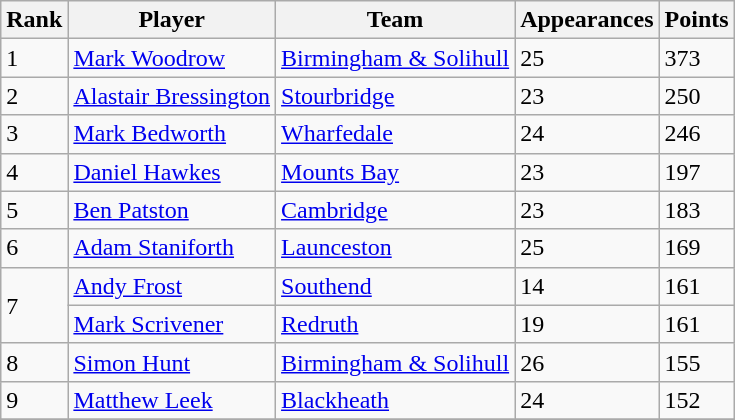<table class="wikitable">
<tr>
<th>Rank</th>
<th>Player</th>
<th>Team</th>
<th>Appearances</th>
<th>Points</th>
</tr>
<tr>
<td>1</td>
<td> <a href='#'>Mark Woodrow</a></td>
<td><a href='#'>Birmingham & Solihull</a></td>
<td>25</td>
<td>373</td>
</tr>
<tr>
<td>2</td>
<td> <a href='#'>Alastair Bressington</a></td>
<td><a href='#'>Stourbridge</a></td>
<td>23</td>
<td>250</td>
</tr>
<tr>
<td>3</td>
<td> <a href='#'>Mark Bedworth</a></td>
<td><a href='#'>Wharfedale</a></td>
<td>24</td>
<td>246</td>
</tr>
<tr>
<td>4</td>
<td> <a href='#'>Daniel Hawkes</a></td>
<td><a href='#'>Mounts Bay</a></td>
<td>23</td>
<td>197</td>
</tr>
<tr>
<td>5</td>
<td> <a href='#'>Ben Patston</a></td>
<td><a href='#'>Cambridge</a></td>
<td>23</td>
<td>183</td>
</tr>
<tr>
<td>6</td>
<td> <a href='#'>Adam Staniforth</a></td>
<td><a href='#'>Launceston</a></td>
<td>25</td>
<td>169</td>
</tr>
<tr>
<td rowspan=2>7</td>
<td> <a href='#'>Andy Frost</a></td>
<td><a href='#'>Southend</a></td>
<td>14</td>
<td>161</td>
</tr>
<tr>
<td> <a href='#'>Mark Scrivener</a></td>
<td><a href='#'>Redruth</a></td>
<td>19</td>
<td>161</td>
</tr>
<tr>
<td>8</td>
<td> <a href='#'>Simon Hunt</a></td>
<td><a href='#'>Birmingham & Solihull</a></td>
<td>26</td>
<td>155</td>
</tr>
<tr>
<td>9</td>
<td> <a href='#'>Matthew Leek</a></td>
<td><a href='#'>Blackheath</a></td>
<td>24</td>
<td>152</td>
</tr>
<tr>
</tr>
</table>
